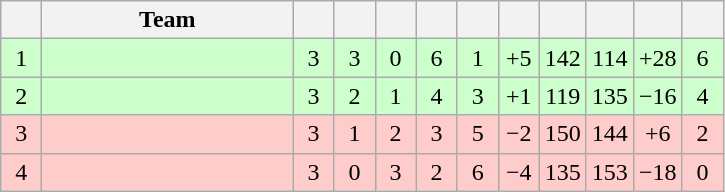<table class=wikitable style="text-align: center;">
<tr>
<th style="width: 20px;"></th>
<th style="width: 160px;">Team</th>
<th style="width: 20px;"></th>
<th style="width: 20px;"></th>
<th style="width: 20px;"></th>
<th style="width: 20px;"></th>
<th style="width: 20px;"></th>
<th style="width: 20px;"></th>
<th style="width: 20px;"></th>
<th style="width: 20px;"></th>
<th style="width: 20px;"></th>
<th style="width: 20px;"></th>
</tr>
<tr style="background: #CCFFCC;">
<td>1</td>
<td style="text-align: left;"></td>
<td>3</td>
<td>3</td>
<td>0</td>
<td>6</td>
<td>1</td>
<td>+5</td>
<td>142</td>
<td>114</td>
<td>+28</td>
<td>6</td>
</tr>
<tr style="background: #CCFFCC;">
<td>2</td>
<td style="text-align: left;"></td>
<td>3</td>
<td>2</td>
<td>1</td>
<td>4</td>
<td>3</td>
<td>+1</td>
<td>119</td>
<td>135</td>
<td>−16</td>
<td>4</td>
</tr>
<tr style="background: #FFCCCC;">
<td>3</td>
<td style="text-align: left;"></td>
<td>3</td>
<td>1</td>
<td>2</td>
<td>3</td>
<td>5</td>
<td>−2</td>
<td>150</td>
<td>144</td>
<td>+6</td>
<td>2</td>
</tr>
<tr style="background: #FFCCCC;">
<td>4</td>
<td style="text-align: left;"></td>
<td>3</td>
<td>0</td>
<td>3</td>
<td>2</td>
<td>6</td>
<td>−4</td>
<td>135</td>
<td>153</td>
<td>−18</td>
<td>0</td>
</tr>
</table>
